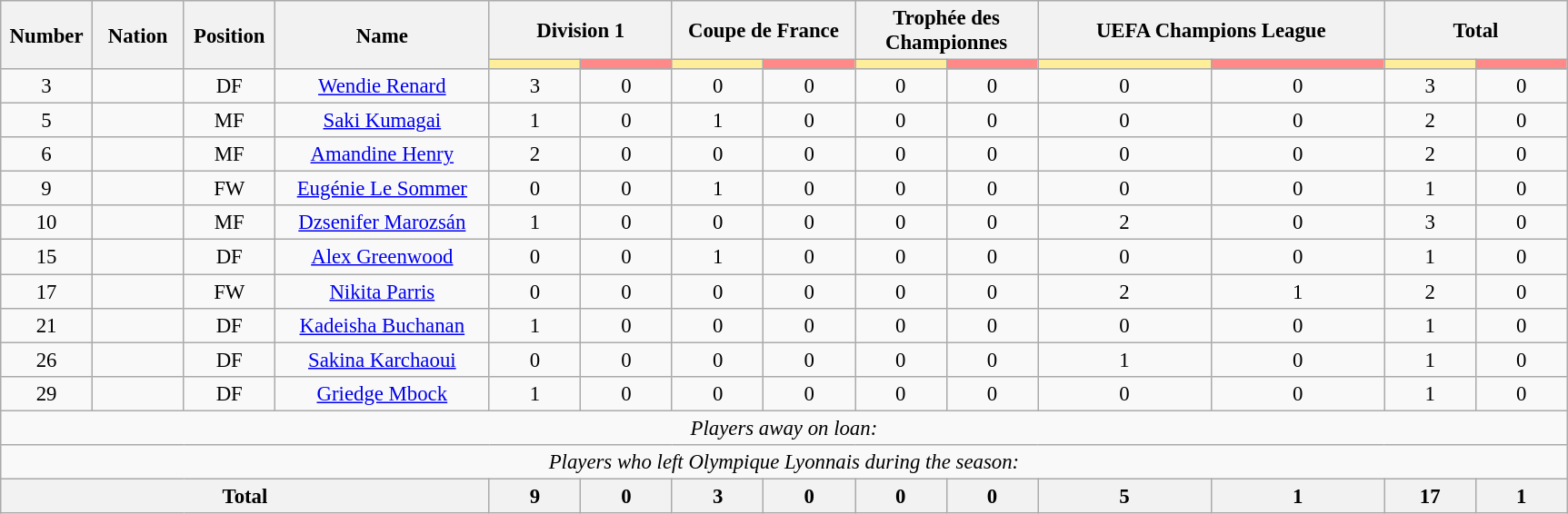<table class="wikitable" style="font-size: 95%; text-align: center;">
<tr>
<th rowspan=2 width=60>Number</th>
<th rowspan=2 width=60>Nation</th>
<th rowspan=2 width=60>Position</th>
<th rowspan=2 width=150>Name</th>
<th colspan=2>Division 1</th>
<th colspan=2>Coupe de France</th>
<th colspan=2>Trophée des Championnes</th>
<th colspan=2>UEFA Champions League</th>
<th colspan=2>Total</th>
</tr>
<tr>
<th style="width:60px; background:#fe9;"></th>
<th style="width:60px; background:#ff8888;"></th>
<th style="width:60px; background:#fe9;"></th>
<th style="width:60px; background:#ff8888;"></th>
<th style="width:60px; background:#fe9;"></th>
<th style="width:60px; background:#ff8888;"></th>
<th style="width:120px; background:#fe9;"></th>
<th style="width:120px; background:#ff8888;"></th>
<th style="width:60px; background:#fe9;"></th>
<th style="width:60px; background:#ff8888;"></th>
</tr>
<tr>
<td>3</td>
<td></td>
<td>DF</td>
<td><a href='#'>Wendie Renard</a></td>
<td>3</td>
<td>0</td>
<td>0</td>
<td>0</td>
<td>0</td>
<td>0</td>
<td>0</td>
<td>0</td>
<td>3</td>
<td>0</td>
</tr>
<tr>
<td>5</td>
<td></td>
<td>MF</td>
<td><a href='#'>Saki Kumagai</a></td>
<td>1</td>
<td>0</td>
<td>1</td>
<td>0</td>
<td>0</td>
<td>0</td>
<td>0</td>
<td>0</td>
<td>2</td>
<td>0</td>
</tr>
<tr>
<td>6</td>
<td></td>
<td>MF</td>
<td><a href='#'>Amandine Henry</a></td>
<td>2</td>
<td>0</td>
<td>0</td>
<td>0</td>
<td>0</td>
<td>0</td>
<td>0</td>
<td>0</td>
<td>2</td>
<td>0</td>
</tr>
<tr>
<td>9</td>
<td></td>
<td>FW</td>
<td><a href='#'>Eugénie Le Sommer</a></td>
<td>0</td>
<td>0</td>
<td>1</td>
<td>0</td>
<td>0</td>
<td>0</td>
<td>0</td>
<td>0</td>
<td>1</td>
<td>0</td>
</tr>
<tr>
<td>10</td>
<td></td>
<td>MF</td>
<td><a href='#'>Dzsenifer Marozsán</a></td>
<td>1</td>
<td>0</td>
<td>0</td>
<td>0</td>
<td>0</td>
<td>0</td>
<td>2</td>
<td>0</td>
<td>3</td>
<td>0</td>
</tr>
<tr>
<td>15</td>
<td></td>
<td>DF</td>
<td><a href='#'>Alex Greenwood</a></td>
<td>0</td>
<td>0</td>
<td>1</td>
<td>0</td>
<td>0</td>
<td>0</td>
<td>0</td>
<td>0</td>
<td>1</td>
<td>0</td>
</tr>
<tr>
<td>17</td>
<td></td>
<td>FW</td>
<td><a href='#'>Nikita Parris</a></td>
<td>0</td>
<td>0</td>
<td>0</td>
<td>0</td>
<td>0</td>
<td>0</td>
<td>2</td>
<td>1</td>
<td>2</td>
<td>0</td>
</tr>
<tr>
<td>21</td>
<td></td>
<td>DF</td>
<td><a href='#'>Kadeisha Buchanan</a></td>
<td>1</td>
<td>0</td>
<td>0</td>
<td>0</td>
<td>0</td>
<td>0</td>
<td>0</td>
<td>0</td>
<td>1</td>
<td>0</td>
</tr>
<tr>
<td>26</td>
<td></td>
<td>DF</td>
<td><a href='#'>Sakina Karchaoui</a></td>
<td>0</td>
<td>0</td>
<td>0</td>
<td>0</td>
<td>0</td>
<td>0</td>
<td>1</td>
<td>0</td>
<td>1</td>
<td>0</td>
</tr>
<tr>
<td>29</td>
<td></td>
<td>DF</td>
<td><a href='#'>Griedge Mbock</a></td>
<td>1</td>
<td>0</td>
<td>0</td>
<td>0</td>
<td>0</td>
<td>0</td>
<td>0</td>
<td>0</td>
<td>1</td>
<td>0</td>
</tr>
<tr>
<td colspan="15"><em>Players away on loan:</em></td>
</tr>
<tr>
<td colspan="15"><em>Players who left Olympique Lyonnais during the season:</em></td>
</tr>
<tr>
<th colspan=4>Total</th>
<th>9</th>
<th>0</th>
<th>3</th>
<th>0</th>
<th>0</th>
<th>0</th>
<th>5</th>
<th>1</th>
<th>17</th>
<th>1</th>
</tr>
</table>
